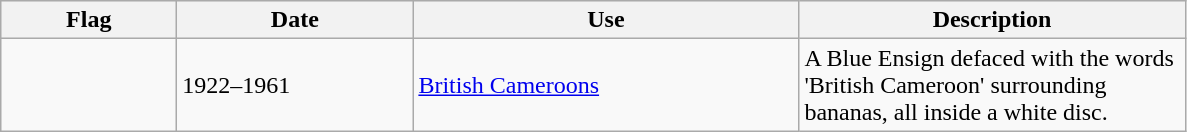<table class="wikitable">
<tr style="background:#efefef;">
<th style="width:110px;">Flag</th>
<th style="width:150px;">Date</th>
<th style="width:250px;">Use</th>
<th style="width:250px;">Description</th>
</tr>
<tr>
<td></td>
<td>1922–1961</td>
<td><a href='#'>British Cameroons</a></td>
<td>A Blue Ensign defaced with the words 'British Cameroon' surrounding bananas, all inside a white disc.</td>
</tr>
</table>
